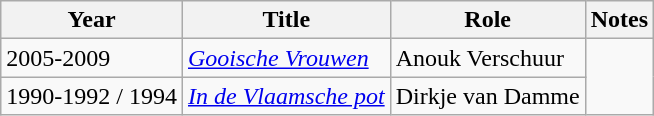<table class="wikitable sortable">
<tr>
<th>Year</th>
<th>Title</th>
<th>Role</th>
<th class="unsortable">Notes</th>
</tr>
<tr>
<td>2005-2009</td>
<td><em><a href='#'>Gooische Vrouwen</a></em></td>
<td>Anouk Verschuur</td>
</tr>
<tr>
<td>1990-1992 / 1994</td>
<td><em><a href='#'>In de Vlaamsche pot</a></em></td>
<td>Dirkje van Damme</td>
</tr>
</table>
